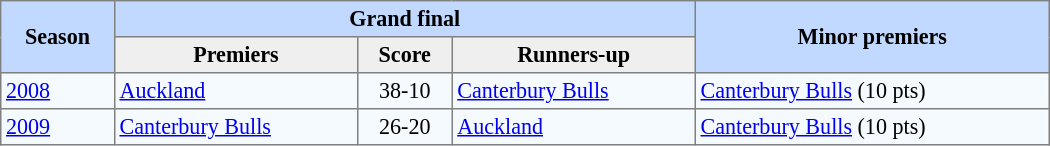<table border=1 style="border-collapse:collapse; font-size:92%;" cellpadding=3 cellspacing=0 width="700px">
<tr bgcolor=#C1D8FF>
<th rowspan=2>Season</th>
<th colspan=3>Grand final</th>
<th rowspan=2>Minor premiers</th>
</tr>
<tr bgcolor=#EFEFEF>
<th>Premiers</th>
<th>Score</th>
<th rowspan=1>Runners-up</th>
</tr>
<tr bgcolor=#F5FAFF>
<td><a href='#'>2008</a></td>
<td> <a href='#'>Auckland</a></td>
<td align="center">38-10</td>
<td> <a href='#'>Canterbury Bulls</a></td>
<td> <a href='#'>Canterbury Bulls</a> (10 pts)</td>
</tr>
<tr bgcolor=#F5FAFF>
<td><a href='#'>2009</a></td>
<td> <a href='#'>Canterbury Bulls</a></td>
<td align="center">26-20</td>
<td> <a href='#'>Auckland</a></td>
<td> <a href='#'>Canterbury Bulls</a> (10 pts)</td>
</tr>
</table>
